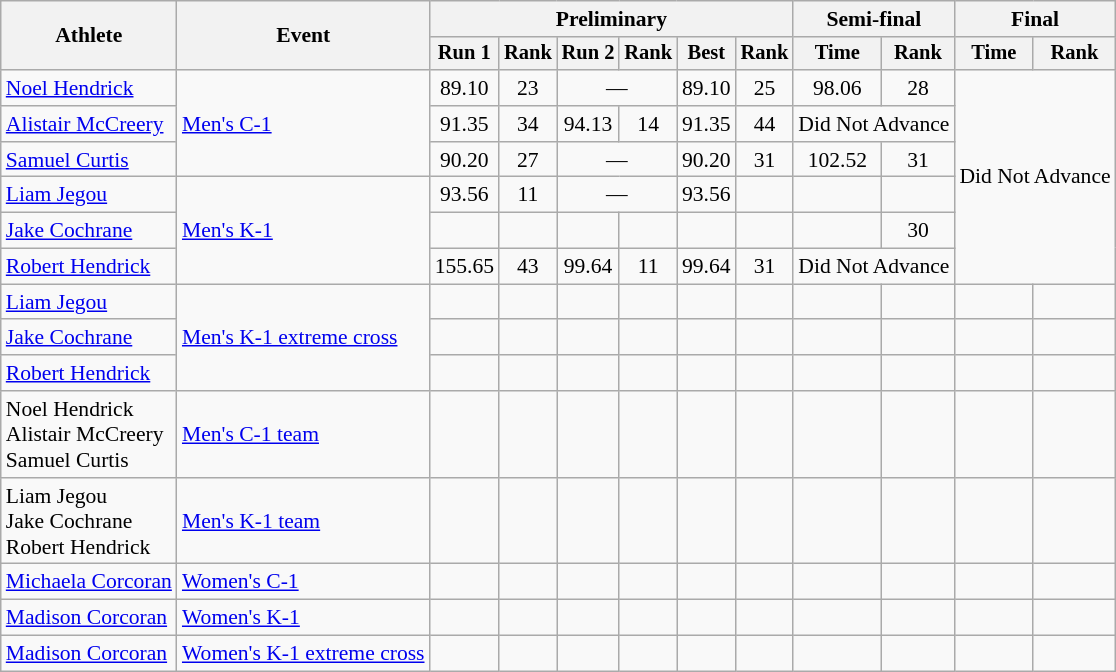<table class=wikitable style=font-size:90%;text-align:center>
<tr>
<th rowspan=2>Athlete</th>
<th rowspan=2>Event</th>
<th colspan=6>Preliminary</th>
<th colspan=2>Semi-final</th>
<th colspan=2>Final</th>
</tr>
<tr style=font-size:95%>
<th>Run 1</th>
<th>Rank</th>
<th>Run 2</th>
<th>Rank</th>
<th>Best</th>
<th>Rank</th>
<th>Time</th>
<th>Rank</th>
<th>Time</th>
<th>Rank</th>
</tr>
<tr>
<td align=left><a href='#'>Noel Hendrick</a></td>
<td align=left rowspan=3><a href='#'>Men's C-1</a></td>
<td>89.10</td>
<td>23</td>
<td colspan="2">—</td>
<td>89.10</td>
<td>25</td>
<td>98.06</td>
<td>28</td>
<td colspan="2" rowspan="6">Did Not Advance</td>
</tr>
<tr>
<td align=left><a href='#'>Alistair McCreery</a></td>
<td>91.35</td>
<td>34</td>
<td>94.13</td>
<td>14</td>
<td>91.35</td>
<td>44</td>
<td colspan="2">Did Not Advance</td>
</tr>
<tr>
<td align=left><a href='#'>Samuel Curtis</a></td>
<td>90.20</td>
<td>27</td>
<td colspan="2">—</td>
<td>90.20</td>
<td>31</td>
<td>102.52</td>
<td>31</td>
</tr>
<tr>
<td align=left><a href='#'>Liam Jegou</a></td>
<td align=left rowspan=3><a href='#'>Men's K-1</a></td>
<td>93.56</td>
<td>11</td>
<td colspan="2">—</td>
<td>93.56</td>
<td></td>
<td></td>
<td></td>
</tr>
<tr>
<td align=left><a href='#'>Jake Cochrane</a></td>
<td></td>
<td></td>
<td></td>
<td></td>
<td></td>
<td></td>
<td></td>
<td>30</td>
</tr>
<tr>
<td align=left><a href='#'>Robert Hendrick</a></td>
<td>155.65</td>
<td>43</td>
<td>99.64</td>
<td>11</td>
<td>99.64</td>
<td>31</td>
<td colspan="2">Did Not Advance</td>
</tr>
<tr>
<td align=left><a href='#'>Liam Jegou</a></td>
<td align=left rowspan=3><a href='#'>Men's K-1 extreme cross</a></td>
<td></td>
<td></td>
<td></td>
<td></td>
<td></td>
<td></td>
<td></td>
<td></td>
<td></td>
<td></td>
</tr>
<tr>
<td align=left><a href='#'>Jake Cochrane</a></td>
<td></td>
<td></td>
<td></td>
<td></td>
<td></td>
<td></td>
<td></td>
<td></td>
<td></td>
<td></td>
</tr>
<tr>
<td align=left><a href='#'>Robert Hendrick</a></td>
<td></td>
<td></td>
<td></td>
<td></td>
<td></td>
<td></td>
<td></td>
<td></td>
<td></td>
<td></td>
</tr>
<tr>
<td align=left>Noel Hendrick<br>Alistair McCreery<br>Samuel Curtis</td>
<td align=left><a href='#'>Men's C-1 team</a></td>
<td></td>
<td></td>
<td></td>
<td></td>
<td></td>
<td></td>
<td></td>
<td></td>
<td></td>
<td></td>
</tr>
<tr>
<td align=left>Liam Jegou<br>Jake Cochrane<br>Robert Hendrick</td>
<td align=left><a href='#'>Men's K-1 team</a></td>
<td></td>
<td></td>
<td></td>
<td></td>
<td></td>
<td></td>
<td></td>
<td></td>
<td></td>
<td></td>
</tr>
<tr>
<td align=left><a href='#'>Michaela Corcoran</a></td>
<td align="left"><a href='#'>Women's C-1</a></td>
<td></td>
<td></td>
<td></td>
<td></td>
<td></td>
<td></td>
<td></td>
<td></td>
<td></td>
<td></td>
</tr>
<tr>
<td align="left"><a href='#'>Madison Corcoran</a></td>
<td align=left><a href='#'>Women's K-1</a></td>
<td></td>
<td></td>
<td></td>
<td></td>
<td></td>
<td></td>
<td></td>
<td></td>
<td></td>
<td></td>
</tr>
<tr>
<td align="left"><a href='#'>Madison Corcoran</a></td>
<td align="left"><a href='#'>Women's K-1 extreme cross</a></td>
<td></td>
<td></td>
<td></td>
<td></td>
<td></td>
<td></td>
<td></td>
<td></td>
<td></td>
<td></td>
</tr>
</table>
